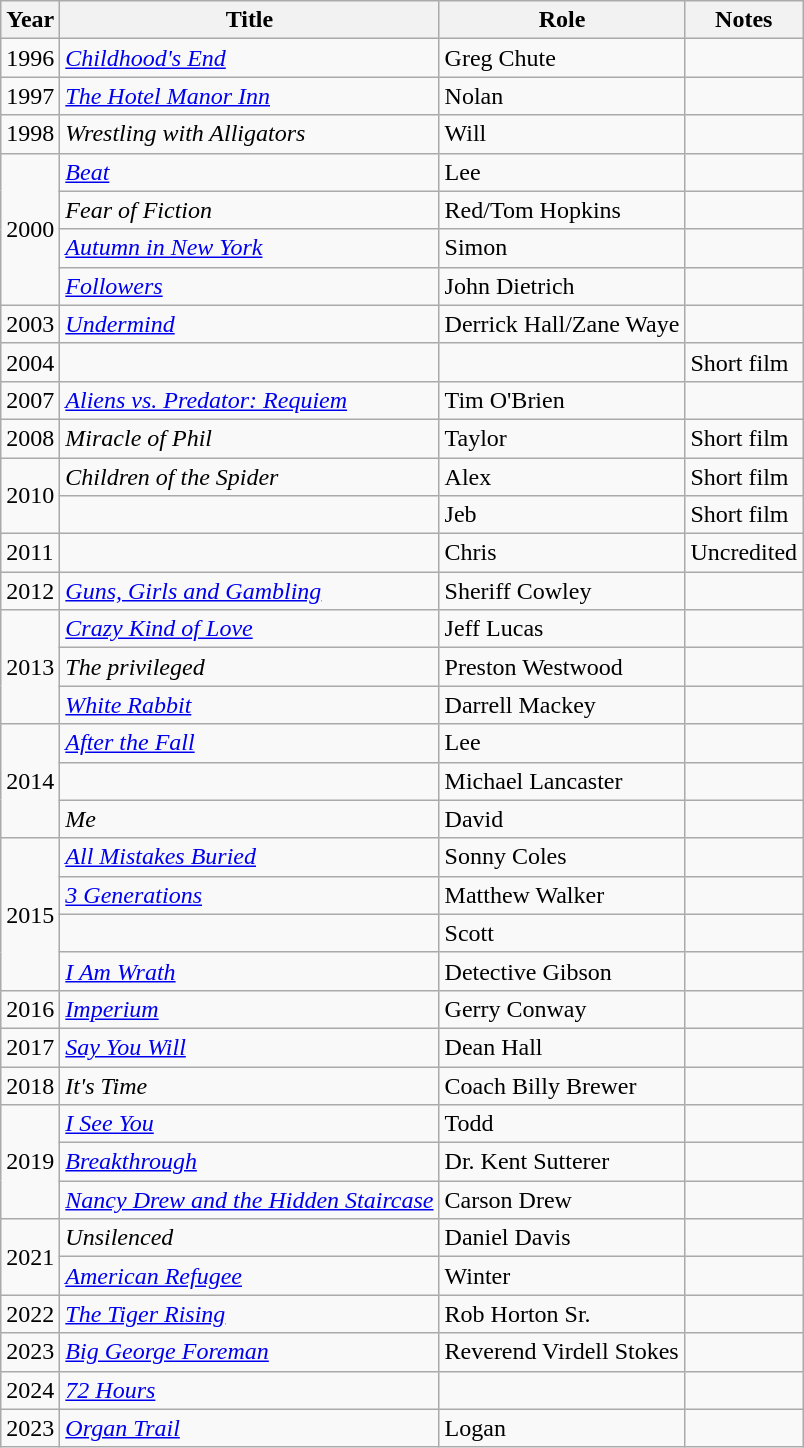<table class="wikitable sortable">
<tr>
<th>Year</th>
<th>Title</th>
<th>Role</th>
<th class="unsortable">Notes</th>
</tr>
<tr>
<td>1996</td>
<td><em><a href='#'>Childhood's End</a></em></td>
<td>Greg Chute</td>
<td></td>
</tr>
<tr>
<td>1997</td>
<td><em><a href='#'>The Hotel Manor Inn</a></em></td>
<td>Nolan</td>
<td></td>
</tr>
<tr>
<td>1998</td>
<td><em>Wrestling with Alligators</em></td>
<td>Will</td>
<td></td>
</tr>
<tr>
<td rowspan="4">2000</td>
<td><em><a href='#'>Beat</a></em></td>
<td>Lee</td>
<td></td>
</tr>
<tr>
<td><em>Fear of Fiction</em></td>
<td>Red/Tom Hopkins</td>
<td></td>
</tr>
<tr>
<td><em><a href='#'>Autumn in New York</a></em></td>
<td>Simon</td>
<td></td>
</tr>
<tr>
<td><em><a href='#'>Followers</a></em></td>
<td>John Dietrich</td>
<td></td>
</tr>
<tr>
<td>2003</td>
<td><em><a href='#'>Undermind</a></em></td>
<td>Derrick Hall/Zane Waye</td>
<td></td>
</tr>
<tr>
<td>2004</td>
<td><em></em></td>
<td></td>
<td>Short film</td>
</tr>
<tr>
<td>2007</td>
<td><em><a href='#'>Aliens vs. Predator: Requiem</a></em></td>
<td>Tim O'Brien</td>
<td></td>
</tr>
<tr>
<td>2008</td>
<td><em>Miracle of Phil</em></td>
<td>Taylor</td>
<td>Short film</td>
</tr>
<tr>
<td rowspan="2">2010</td>
<td><em>Children of the Spider</em></td>
<td>Alex</td>
<td>Short film</td>
</tr>
<tr>
<td><em></em></td>
<td>Jeb</td>
<td>Short film</td>
</tr>
<tr>
<td>2011</td>
<td><em></em></td>
<td>Chris</td>
<td>Uncredited</td>
</tr>
<tr>
<td>2012</td>
<td><em><a href='#'>Guns, Girls and Gambling</a></em></td>
<td>Sheriff Cowley</td>
<td></td>
</tr>
<tr>
<td rowspan="3">2013</td>
<td><em><a href='#'>Crazy Kind of Love</a></em></td>
<td>Jeff Lucas</td>
<td></td>
</tr>
<tr>
<td><em>The privileged</em></td>
<td>Preston Westwood</td>
<td></td>
</tr>
<tr>
<td><em><a href='#'>White Rabbit</a></em></td>
<td>Darrell Mackey</td>
<td></td>
</tr>
<tr>
<td rowspan="3">2014</td>
<td><em><a href='#'>After the Fall</a></em></td>
<td>Lee</td>
<td></td>
</tr>
<tr>
<td><em></em></td>
<td>Michael Lancaster</td>
<td></td>
</tr>
<tr>
<td><em>Me</em></td>
<td>David</td>
<td></td>
</tr>
<tr>
<td rowspan="4">2015</td>
<td><em><a href='#'>All Mistakes Buried</a></em></td>
<td>Sonny Coles</td>
<td></td>
</tr>
<tr>
<td><em><a href='#'>3 Generations</a></em></td>
<td>Matthew Walker</td>
<td></td>
</tr>
<tr>
<td><em></em></td>
<td>Scott</td>
<td></td>
</tr>
<tr>
<td><em><a href='#'>I Am Wrath</a></em></td>
<td>Detective Gibson</td>
<td></td>
</tr>
<tr>
<td>2016</td>
<td><em><a href='#'>Imperium</a></em></td>
<td>Gerry Conway</td>
<td></td>
</tr>
<tr>
<td>2017</td>
<td><em><a href='#'>Say You Will</a></em></td>
<td>Dean Hall</td>
<td></td>
</tr>
<tr>
<td>2018</td>
<td><em>It's Time</em></td>
<td>Coach Billy Brewer</td>
<td></td>
</tr>
<tr>
<td rowspan="3">2019</td>
<td><em><a href='#'>I See You</a></em></td>
<td>Todd</td>
<td></td>
</tr>
<tr>
<td><em><a href='#'>Breakthrough</a></em></td>
<td>Dr. Kent Sutterer</td>
<td></td>
</tr>
<tr>
<td><em><a href='#'>Nancy Drew and the Hidden Staircase</a></em></td>
<td>Carson Drew</td>
<td></td>
</tr>
<tr>
<td rowspan="2">2021</td>
<td><em>Unsilenced</em></td>
<td>Daniel Davis</td>
<td></td>
</tr>
<tr>
<td><em><a href='#'>American Refugee</a></em></td>
<td>Winter</td>
<td></td>
</tr>
<tr>
<td>2022</td>
<td><em><a href='#'>The Tiger Rising</a></em></td>
<td>Rob Horton Sr.</td>
<td></td>
</tr>
<tr>
<td>2023</td>
<td><em><a href='#'>Big George Foreman</a></em></td>
<td>Reverend Virdell Stokes</td>
<td></td>
</tr>
<tr>
<td>2024</td>
<td><em><a href='#'>72 Hours</a></em></td>
<td></td>
<td></td>
</tr>
<tr>
<td>2023</td>
<td><em><a href='#'>Organ Trail</a></em></td>
<td>Logan</td>
<td></td>
</tr>
</table>
